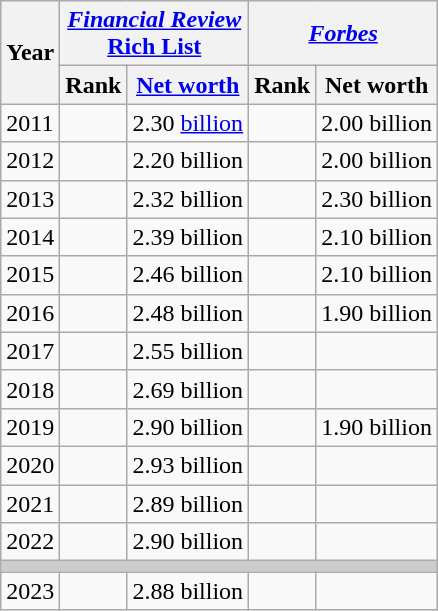<table class="wikitable">
<tr>
<th rowspan=2>Year</th>
<th colspan=2><em><a href='#'>Financial Review</a></em><br><a href='#'>Rich List</a></th>
<th colspan=2><em><a href='#'>Forbes</a></em><br></th>
</tr>
<tr>
<th>Rank</th>
<th><a href='#'>Net worth</a><br></th>
<th>Rank</th>
<th>Net worth<br></th>
</tr>
<tr>
<td>2011</td>
<td align="center"> </td>
<td align="right">2.30 <a href='#'>billion</a> </td>
<td align="center"> </td>
<td align="right">2.00 billion </td>
</tr>
<tr>
<td>2012</td>
<td align="center"> </td>
<td align="right">2.20 billion </td>
<td align="center"> </td>
<td align="right">2.00 billion </td>
</tr>
<tr>
<td>2013</td>
<td align="center"> </td>
<td align="right">2.32 billion </td>
<td align="center"> </td>
<td align="right">2.30 billion </td>
</tr>
<tr>
<td>2014</td>
<td align="center"> </td>
<td align="right">2.39 billion </td>
<td align="center"> </td>
<td align="right">2.10 billion </td>
</tr>
<tr>
<td>2015</td>
<td align="center"> </td>
<td align="right">2.46 billion </td>
<td align="center"> </td>
<td align="right">2.10 billion </td>
</tr>
<tr>
<td>2016</td>
<td align="center"> </td>
<td align="right">2.48 billion </td>
<td align="center"> </td>
<td align="right">1.90 billion </td>
</tr>
<tr>
<td>2017</td>
<td align="center"> </td>
<td align="right">2.55 billion </td>
<td align="center"> </td>
<td align="right"></td>
</tr>
<tr>
<td>2018</td>
<td align="center"> </td>
<td align="right">2.69 billion </td>
<td align="center"> </td>
<td align="right"></td>
</tr>
<tr>
<td>2019</td>
<td align="center"> </td>
<td align="right">2.90 billion </td>
<td align="center"> </td>
<td align="right">1.90 billion</td>
</tr>
<tr>
<td>2020</td>
<td align="center"> </td>
<td align="right">2.93 billion </td>
<td align="center"></td>
<td align="right"></td>
</tr>
<tr>
<td>2021</td>
<td align="center"></td>
<td align="right">2.89 billion </td>
<td align="center"></td>
<td align="right"></td>
</tr>
<tr>
<td>2022</td>
<td align="center"></td>
<td align="right">2.90 billion </td>
<td align="center"></td>
<td align="right"></td>
</tr>
<tr>
<th colspan=5 style="background: #cccccc;"></th>
</tr>
<tr>
<td>2023</td>
<td align="center"></td>
<td align="right">2.88 billion </td>
<td align="center"></td>
<td align="right"></td>
</tr>
</table>
